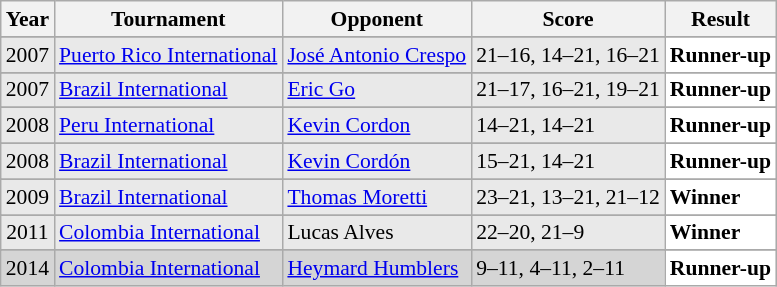<table class="sortable wikitable" style="font-size: 90%;">
<tr>
<th>Year</th>
<th>Tournament</th>
<th>Opponent</th>
<th>Score</th>
<th>Result</th>
</tr>
<tr>
</tr>
<tr style="background:#E9E9E9">
<td align="center">2007</td>
<td align="left"><a href='#'>Puerto Rico International</a></td>
<td align="left"> <a href='#'>José Antonio Crespo</a></td>
<td align="left">21–16, 14–21, 16–21</td>
<td style="text-align:left; background:white"> <strong>Runner-up</strong></td>
</tr>
<tr>
</tr>
<tr style="background:#E9E9E9">
<td align="center">2007</td>
<td align="left"><a href='#'>Brazil International</a></td>
<td align="left"> <a href='#'>Eric Go</a></td>
<td align="left">21–17, 16–21, 19–21</td>
<td style="text-align:left; background:white"> <strong>Runner-up</strong></td>
</tr>
<tr>
</tr>
<tr style="background:#E9E9E9">
<td align="center">2008</td>
<td align="left"><a href='#'>Peru International</a></td>
<td align="left"> <a href='#'>Kevin Cordon</a></td>
<td align="left">14–21, 14–21</td>
<td style="text-align:left; background:white"> <strong>Runner-up</strong></td>
</tr>
<tr>
</tr>
<tr style="background:#E9E9E9">
<td align="center">2008</td>
<td align="left"><a href='#'>Brazil International</a></td>
<td align="left"> <a href='#'>Kevin Cordón</a></td>
<td align="left">15–21, 14–21</td>
<td style="text-align:left; background:white"> <strong>Runner-up</strong></td>
</tr>
<tr>
</tr>
<tr style="background:#E9E9E9">
<td align="center">2009</td>
<td align="left"><a href='#'>Brazil International</a></td>
<td align="left"> <a href='#'>Thomas Moretti</a></td>
<td align="left">23–21, 13–21, 21–12</td>
<td style="text-align:left; background:white"> <strong>Winner</strong></td>
</tr>
<tr>
</tr>
<tr style="background:#E9E9E9">
<td align="center">2011</td>
<td align="left"><a href='#'>Colombia International</a></td>
<td align="left"> Lucas Alves</td>
<td align="left">22–20, 21–9</td>
<td style="text-align:left; background:white"> <strong>Winner</strong></td>
</tr>
<tr>
</tr>
<tr style="background:#D5D5D5">
<td align="center">2014</td>
<td align="left"><a href='#'>Colombia International</a></td>
<td align="left"> <a href='#'>Heymard Humblers</a></td>
<td align="left">9–11, 4–11, 2–11</td>
<td style="text-align:left; background:white"> <strong>Runner-up</strong></td>
</tr>
</table>
